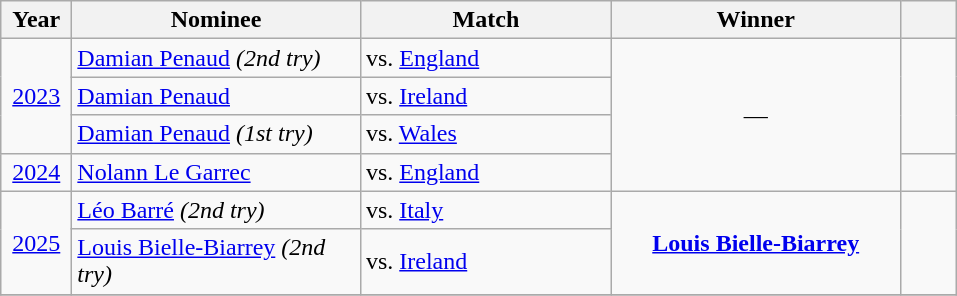<table class="wikitable">
<tr>
<th width=40>Year</th>
<th width=185>Nominee</th>
<th width=160>Match</th>
<th width=185>Winner</th>
<th width=30></th>
</tr>
<tr>
<td align=center rowspan=3><a href='#'>2023</a></td>
<td><a href='#'>Damian Penaud</a> <em>(2nd try)</em></td>
<td>vs. <a href='#'>England</a></td>
<td align=center rowspan=4>—</td>
<td align=center rowspan=3></td>
</tr>
<tr>
<td><a href='#'>Damian Penaud</a></td>
<td>vs. <a href='#'>Ireland</a></td>
</tr>
<tr>
<td><a href='#'>Damian Penaud</a> <em>(1st try)</em></td>
<td>vs. <a href='#'>Wales</a></td>
</tr>
<tr>
<td align=center><a href='#'>2024</a></td>
<td><a href='#'>Nolann Le Garrec</a></td>
<td>vs. <a href='#'>England</a></td>
<td align=center></td>
</tr>
<tr>
<td align=center rowspan=2><a href='#'>2025</a></td>
<td><a href='#'>Léo Barré</a> <em>(2nd try)</em></td>
<td>vs. <a href='#'>Italy</a></td>
<td align=center rowspan=2><strong><a href='#'>Louis Bielle-Biarrey</a></strong></td>
<td align=center rowspan=2><br></td>
</tr>
<tr>
<td><a href='#'>Louis Bielle-Biarrey</a> <em>(2nd try)</em></td>
<td>vs. <a href='#'>Ireland</a></td>
</tr>
<tr>
</tr>
</table>
